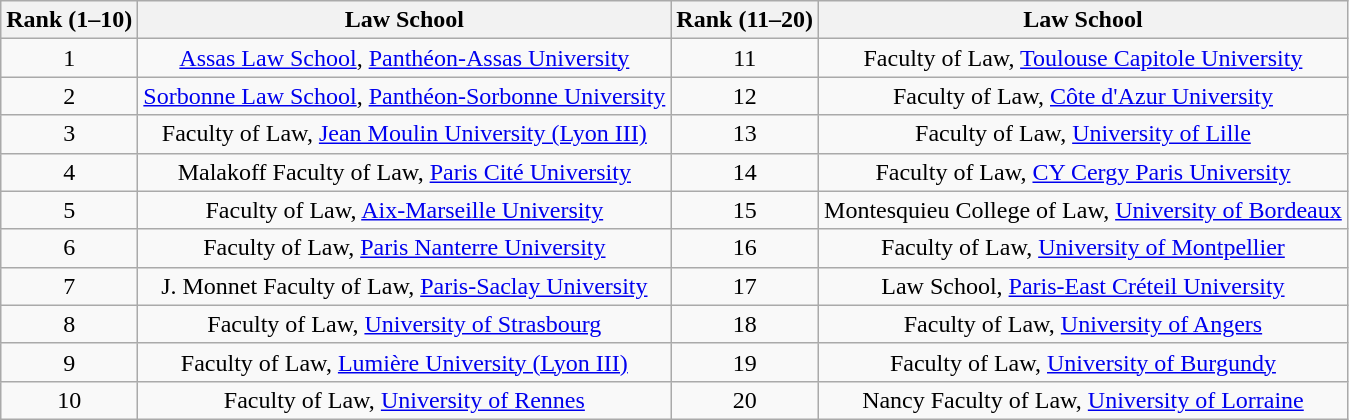<table class="wikitable" style="text-align:center">
<tr>
<th>Rank (1–10)</th>
<th>Law School</th>
<th>Rank (11–20)</th>
<th>Law School</th>
</tr>
<tr>
<td>1</td>
<td><a href='#'>Assas Law School</a>, <a href='#'>Panthéon-Assas University</a></td>
<td>11</td>
<td>Faculty of Law, <a href='#'>Toulouse Capitole University</a></td>
</tr>
<tr>
<td>2</td>
<td><a href='#'>Sorbonne Law School</a>, <a href='#'>Panthéon-Sorbonne University</a></td>
<td>12</td>
<td>Faculty of Law, <a href='#'>Côte d'Azur University</a></td>
</tr>
<tr>
<td>3</td>
<td>Faculty of Law, <a href='#'>Jean Moulin University (Lyon III)</a></td>
<td>13</td>
<td>Faculty of Law, <a href='#'>University of Lille</a></td>
</tr>
<tr>
<td>4</td>
<td>Malakoff Faculty of Law, <a href='#'>Paris Cité University</a></td>
<td>14</td>
<td>Faculty of Law, <a href='#'>CY Cergy Paris University</a></td>
</tr>
<tr>
<td>5</td>
<td>Faculty of Law, <a href='#'>Aix-Marseille University</a></td>
<td>15</td>
<td>Montesquieu College of Law, <a href='#'>University of Bordeaux</a></td>
</tr>
<tr>
<td>6</td>
<td>Faculty of Law, <a href='#'>Paris Nanterre University</a></td>
<td>16</td>
<td>Faculty of Law, <a href='#'>University of Montpellier</a></td>
</tr>
<tr>
<td>7</td>
<td>J. Monnet Faculty of Law, <a href='#'>Paris-Saclay University</a></td>
<td>17</td>
<td>Law School, <a href='#'>Paris-East Créteil University</a></td>
</tr>
<tr>
<td>8</td>
<td>Faculty of Law, <a href='#'>University of Strasbourg</a></td>
<td>18</td>
<td>Faculty of Law, <a href='#'>University of Angers</a></td>
</tr>
<tr>
<td>9</td>
<td>Faculty of Law, <a href='#'>Lumière University (Lyon III)</a></td>
<td>19</td>
<td>Faculty of Law, <a href='#'>University of Burgundy</a></td>
</tr>
<tr>
<td>10</td>
<td>Faculty of Law, <a href='#'>University of Rennes</a></td>
<td>20</td>
<td>Nancy Faculty of Law, <a href='#'>University of Lorraine</a></td>
</tr>
</table>
